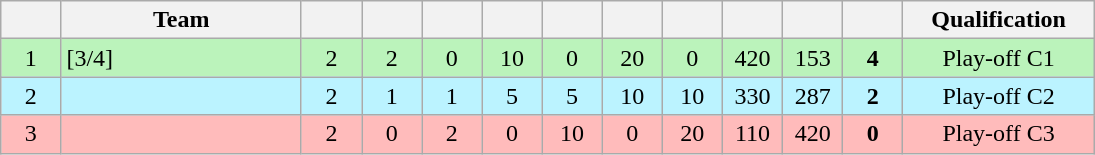<table class=wikitable style="text-align:center" width=730>
<tr>
<th width=5.5%></th>
<th width=22%>Team</th>
<th width=5.5%></th>
<th width=5.5%></th>
<th width=5.5%></th>
<th width=5.5%></th>
<th width=5.5%></th>
<th width=5.5%></th>
<th width=5.5%></th>
<th width=5.5%></th>
<th width=5.5%></th>
<th width=5.5%></th>
<th width=18%>Qualification</th>
</tr>
<tr bgcolor=#bbf3bb>
<td>1</td>
<td style="text-align:left"> [3/4]</td>
<td>2</td>
<td>2</td>
<td>0</td>
<td>10</td>
<td>0</td>
<td>20</td>
<td>0</td>
<td>420</td>
<td>153</td>
<td><strong>4</strong></td>
<td>Play-off C1</td>
</tr>
<tr bgcolor=#bbf3ff>
<td>2</td>
<td style="text-align:left"></td>
<td>2</td>
<td>1</td>
<td>1</td>
<td>5</td>
<td>5</td>
<td>10</td>
<td>10</td>
<td>330</td>
<td>287</td>
<td><strong>2</strong></td>
<td>Play-off C2</td>
</tr>
<tr bgcolor=#ffbbbb>
<td>3</td>
<td style="text-align:left"></td>
<td>2</td>
<td>0</td>
<td>2</td>
<td>0</td>
<td>10</td>
<td>0</td>
<td>20</td>
<td>110</td>
<td>420</td>
<td><strong>0</strong></td>
<td>Play-off C3</td>
</tr>
</table>
